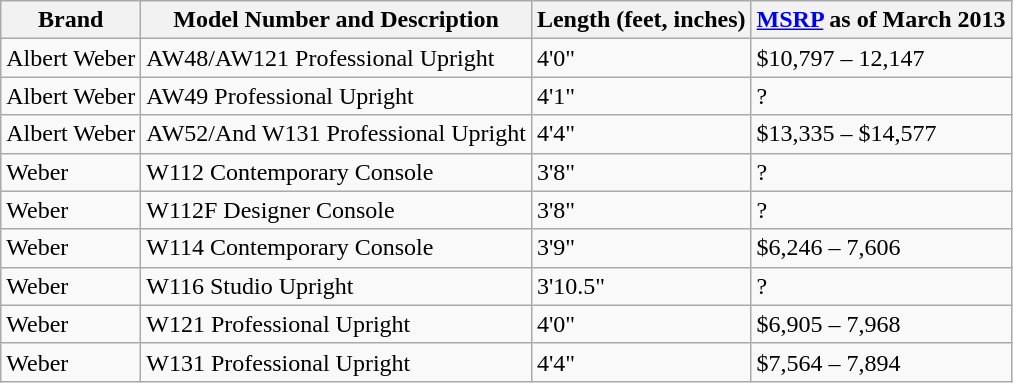<table class="wikitable">
<tr>
<th>Brand</th>
<th>Model Number and Description</th>
<th>Length (feet, inches)</th>
<th><a href='#'>MSRP</a> as of March 2013</th>
</tr>
<tr>
<td>Albert Weber</td>
<td>AW48/AW121 Professional Upright</td>
<td>4'0"</td>
<td>$10,797 – 12,147</td>
</tr>
<tr>
<td>Albert Weber</td>
<td>AW49 Professional Upright</td>
<td>4'1"</td>
<td>?</td>
</tr>
<tr>
<td>Albert Weber</td>
<td>AW52/And W131 Professional Upright</td>
<td>4'4"</td>
<td>$13,335 – $14,577</td>
</tr>
<tr>
<td>Weber</td>
<td>W112 Contemporary Console</td>
<td>3'8"</td>
<td>?</td>
</tr>
<tr>
<td>Weber</td>
<td>W112F Designer Console</td>
<td>3'8"</td>
<td>?</td>
</tr>
<tr>
<td>Weber</td>
<td>W114 Contemporary Console</td>
<td>3'9"</td>
<td>$6,246 – 7,606</td>
</tr>
<tr>
<td>Weber</td>
<td>W116 Studio Upright</td>
<td>3'10.5"</td>
<td>?</td>
</tr>
<tr>
<td>Weber</td>
<td>W121 Professional Upright</td>
<td>4'0"</td>
<td>$6,905 – 7,968</td>
</tr>
<tr>
<td>Weber</td>
<td>W131 Professional Upright</td>
<td>4'4"</td>
<td>$7,564 – 7,894</td>
</tr>
</table>
